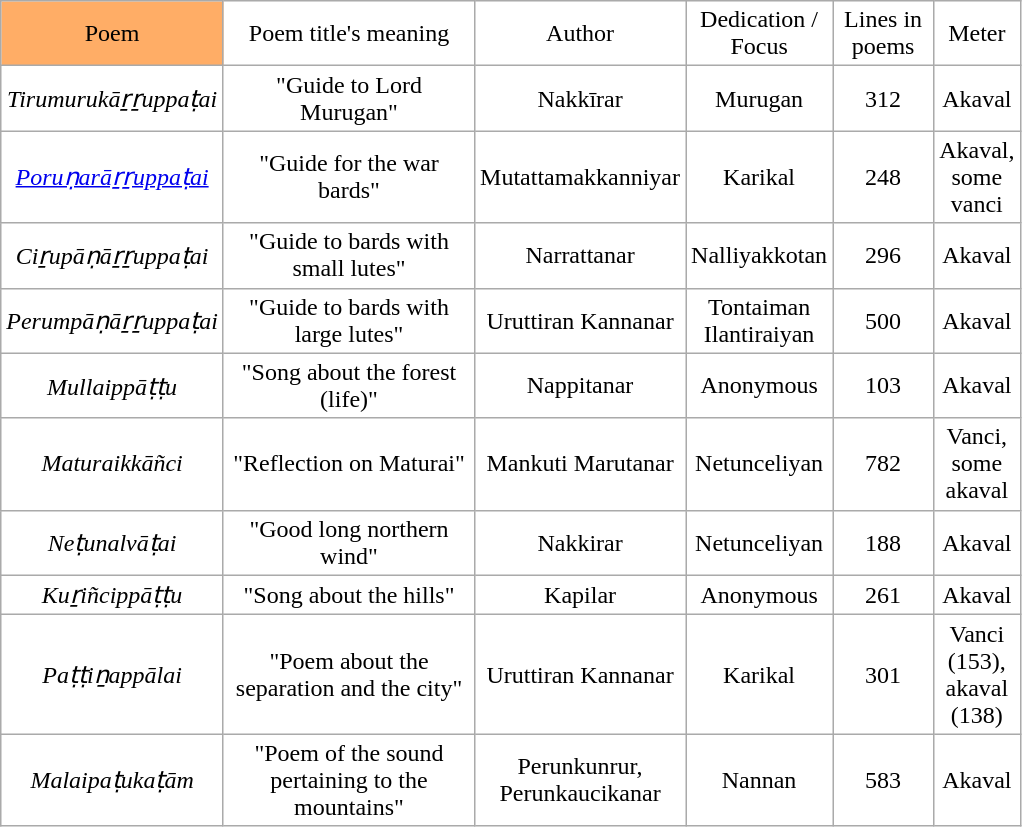<table class="wikitable" align=center style = " background: transparent; ">
<tr style="text-align: center;">
<td width=120px style="background: #ffad66;">Poem</td>
<td width=150px>Poem title's meaning</td>
<td width=40px>Author</td>
<td width=40px>Dedication / Focus</td>
<td width= 50px>Lines in poems</td>
<td width= 50px>Meter</td>
</tr>
<tr style="text-align: center;">
<td width=120px><em>Tirumurukāṟṟuppaṭai</em></td>
<td width=160px>"Guide to Lord Murugan"</td>
<td width=40px>Nakkīrar</td>
<td width=40px>Murugan</td>
<td width= 50px>312</td>
<td width= 50px>Akaval</td>
</tr>
<tr style="text-align: center;">
<td width=120px><em><a href='#'>Poruṇarāṟṟuppaṭai</a></em></td>
<td width=120px>"Guide for the war bards"</td>
<td width=40px>Mutattamakkanniyar</td>
<td width=40px>Karikal</td>
<td width= 60px>248</td>
<td width= 50px>Akaval, some vanci</td>
</tr>
<tr style="text-align: center;">
<td width=120px><em>Ciṟupāṇāṟṟuppaṭai</em></td>
<td width=120px>"Guide to bards with small lutes"</td>
<td width=40px>Narrattanar</td>
<td width=40px>Nalliyakkotan</td>
<td width= 60px>296</td>
<td width= 50px>Akaval</td>
</tr>
<tr style="text-align: center;">
<td width=120px><em>Perumpāṇāṟṟuppaṭai</em></td>
<td width=120px>"Guide to bards with large lutes"</td>
<td width=40px>Uruttiran Kannanar</td>
<td width=40px>Tontaiman Ilantiraiyan</td>
<td width= 60px>500</td>
<td width= 50px>Akaval</td>
</tr>
<tr style="text-align: center;">
<td width=120px><em>Mullaippāṭṭu</em></td>
<td width=160px>"Song about the forest (life)"</td>
<td width=40px>Nappitanar</td>
<td width=40px>Anonymous</td>
<td width= 50px>103</td>
<td width= 50px>Akaval</td>
</tr>
<tr style="text-align: center;">
<td width=120px><em>Maturaikkāñci</em></td>
<td width=160px>"Reflection on Maturai"</td>
<td width=40px>Mankuti Marutanar</td>
<td width=40px>Netunceliyan</td>
<td width= 50px>782</td>
<td width= 50px>Vanci, some akaval</td>
</tr>
<tr style="text-align: center;">
<td width=120px><em>Neṭunalvāṭai</em></td>
<td width=160px>"Good long northern wind"</td>
<td width=40px>Nakkirar</td>
<td width=40px>Netunceliyan</td>
<td width= 60px>188</td>
<td width= 50px>Akaval</td>
</tr>
<tr style="text-align: center;">
<td width=120px><em>Kuṟiñcippāṭṭu</em></td>
<td width=160px>"Song about the hills"</td>
<td width=40px>Kapilar</td>
<td width=40px>Anonymous</td>
<td width= 50px>261</td>
<td width= 50px>Akaval</td>
</tr>
<tr style="text-align: center;">
<td width=120px><em>Paṭṭiṉappālai</em></td>
<td width=160px>"Poem about the separation and the city"</td>
<td width=40px>Uruttiran Kannanar</td>
<td width=40px>Karikal</td>
<td width= 60px>301</td>
<td width= 50px>Vanci (153), akaval (138)</td>
</tr>
<tr style="text-align: center;">
<td width=120px><em>Malaipaṭukaṭām</em></td>
<td width=160px>"Poem of the sound pertaining to the mountains"</td>
<td width=40px>Perunkunrur, Perunkaucikanar</td>
<td width=40px>Nannan</td>
<td width= 50px>583</td>
<td width= 50px>Akaval</td>
</tr>
</table>
